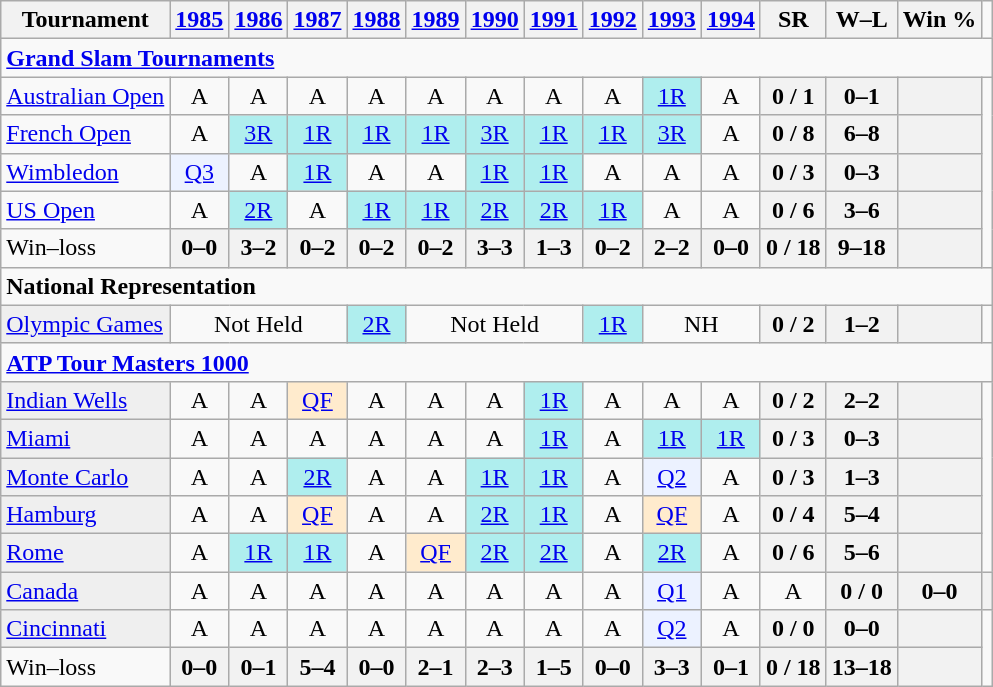<table class=wikitable style=text-align:center>
<tr>
<th>Tournament</th>
<th><a href='#'>1985</a></th>
<th><a href='#'>1986</a></th>
<th><a href='#'>1987</a></th>
<th><a href='#'>1988</a></th>
<th><a href='#'>1989</a></th>
<th><a href='#'>1990</a></th>
<th><a href='#'>1991</a></th>
<th><a href='#'>1992</a></th>
<th><a href='#'>1993</a></th>
<th><a href='#'>1994</a></th>
<th>SR</th>
<th>W–L</th>
<th>Win %</th>
</tr>
<tr>
<td colspan=25 style=text-align:left><a href='#'><strong>Grand Slam Tournaments</strong></a></td>
</tr>
<tr>
<td align=left><a href='#'>Australian Open</a></td>
<td>A</td>
<td>A</td>
<td>A</td>
<td>A</td>
<td>A</td>
<td>A</td>
<td>A</td>
<td>A</td>
<td bgcolor=afeeee><a href='#'>1R</a></td>
<td>A</td>
<th>0 / 1</th>
<th>0–1</th>
<th></th>
</tr>
<tr>
<td align=left><a href='#'>French Open</a></td>
<td>A</td>
<td bgcolor=afeeee><a href='#'>3R</a></td>
<td bgcolor=afeeee><a href='#'>1R</a></td>
<td bgcolor=afeeee><a href='#'>1R</a></td>
<td bgcolor=afeeee><a href='#'>1R</a></td>
<td bgcolor=afeeee><a href='#'>3R</a></td>
<td bgcolor=afeeee><a href='#'>1R</a></td>
<td bgcolor=afeeee><a href='#'>1R</a></td>
<td bgcolor=afeeee><a href='#'>3R</a></td>
<td>A</td>
<th>0 / 8</th>
<th>6–8</th>
<th></th>
</tr>
<tr>
<td align=left><a href='#'>Wimbledon</a></td>
<td bgcolor=ecf2ff><a href='#'>Q3</a></td>
<td>A</td>
<td bgcolor=afeeee><a href='#'>1R</a></td>
<td>A</td>
<td>A</td>
<td bgcolor=afeeee><a href='#'>1R</a></td>
<td bgcolor=afeeee><a href='#'>1R</a></td>
<td>A</td>
<td>A</td>
<td>A</td>
<th>0 / 3</th>
<th>0–3</th>
<th></th>
</tr>
<tr>
<td align=left><a href='#'>US Open</a></td>
<td>A</td>
<td bgcolor=afeeee><a href='#'>2R</a></td>
<td>A</td>
<td bgcolor=afeeee><a href='#'>1R</a></td>
<td bgcolor=afeeee><a href='#'>1R</a></td>
<td bgcolor=afeeee><a href='#'>2R</a></td>
<td bgcolor=afeeee><a href='#'>2R</a></td>
<td bgcolor=afeeee><a href='#'>1R</a></td>
<td>A</td>
<td>A</td>
<th>0 / 6</th>
<th>3–6</th>
<th></th>
</tr>
<tr>
<td style=text-align:left>Win–loss</td>
<th>0–0</th>
<th>3–2</th>
<th>0–2</th>
<th>0–2</th>
<th>0–2</th>
<th>3–3</th>
<th>1–3</th>
<th>0–2</th>
<th>2–2</th>
<th>0–0</th>
<th>0 / 18</th>
<th>9–18</th>
<th></th>
</tr>
<tr>
<td colspan=25 style=text-align:left><strong>National Representation</strong></td>
</tr>
<tr>
<td bgcolor=efefef align=left><a href='#'>Olympic Games</a></td>
<td colspan=3>Not Held</td>
<td bgcolor=afeeee><a href='#'>2R</a></td>
<td colspan=3>Not Held</td>
<td bgcolor=afeeee><a href='#'>1R</a></td>
<td colspan=2>NH</td>
<th>0 / 2</th>
<th>1–2</th>
<th></th>
</tr>
<tr>
<td colspan=25 style=text-align:left><strong><a href='#'>ATP Tour Masters 1000</a></strong></td>
</tr>
<tr>
<td bgcolor=efefef align=left><a href='#'>Indian Wells</a></td>
<td>A</td>
<td>A</td>
<td bgcolor=ffebcd><a href='#'>QF</a></td>
<td>A</td>
<td>A</td>
<td>A</td>
<td bgcolor=afeeee><a href='#'>1R</a></td>
<td>A</td>
<td>A</td>
<td>A</td>
<th>0 / 2</th>
<th>2–2</th>
<th></th>
</tr>
<tr>
<td bgcolor=efefef align=left><a href='#'>Miami</a></td>
<td>A</td>
<td>A</td>
<td>A</td>
<td>A</td>
<td>A</td>
<td>A</td>
<td bgcolor=afeeee><a href='#'>1R</a></td>
<td>A</td>
<td bgcolor=afeeee><a href='#'>1R</a></td>
<td bgcolor=afeeee><a href='#'>1R</a></td>
<th>0 / 3</th>
<th>0–3</th>
<th></th>
</tr>
<tr>
<td bgcolor=efefef align=left><a href='#'>Monte Carlo</a></td>
<td>A</td>
<td>A</td>
<td bgcolor=afeeee><a href='#'>2R</a></td>
<td>A</td>
<td>A</td>
<td bgcolor=afeeee><a href='#'>1R</a></td>
<td bgcolor=afeeee><a href='#'>1R</a></td>
<td>A</td>
<td bgcolor=ecf2ff><a href='#'>Q2</a></td>
<td>A</td>
<th>0 / 3</th>
<th>1–3</th>
<th></th>
</tr>
<tr>
<td bgcolor=efefef align=left><a href='#'>Hamburg</a></td>
<td>A</td>
<td>A</td>
<td bgcolor=ffebcd><a href='#'>QF</a></td>
<td>A</td>
<td>A</td>
<td bgcolor=afeeee><a href='#'>2R</a></td>
<td bgcolor=afeeee><a href='#'>1R</a></td>
<td>A</td>
<td bgcolor=ffebcd><a href='#'>QF</a></td>
<td>A</td>
<th>0 / 4</th>
<th>5–4</th>
<th></th>
</tr>
<tr>
<td bgcolor=efefef align=left><a href='#'>Rome</a></td>
<td>A</td>
<td bgcolor=afeeee><a href='#'>1R</a></td>
<td bgcolor=afeeee><a href='#'>1R</a></td>
<td>A</td>
<td bgcolor=ffebcd><a href='#'>QF</a></td>
<td bgcolor=afeeee><a href='#'>2R</a></td>
<td bgcolor=afeeee><a href='#'>2R</a></td>
<td>A</td>
<td bgcolor=afeeee><a href='#'>2R</a></td>
<td>A</td>
<th>0 / 6</th>
<th>5–6</th>
<th></th>
</tr>
<tr>
<td bgcolor=efefef align=left><a href='#'>Canada</a></td>
<td>A</td>
<td>A</td>
<td>A</td>
<td>A</td>
<td>A</td>
<td>A</td>
<td>A</td>
<td>A</td>
<td bgcolor=ecf2ff><a href='#'>Q1</a></td>
<td>A</td>
<td>A</td>
<th>0 / 0</th>
<th>0–0</th>
<th></th>
</tr>
<tr>
<td bgcolor=efefef align=left><a href='#'>Cincinnati</a></td>
<td>A</td>
<td>A</td>
<td>A</td>
<td>A</td>
<td>A</td>
<td>A</td>
<td>A</td>
<td>A</td>
<td bgcolor=ecf2ff><a href='#'>Q2</a></td>
<td>A</td>
<th>0 / 0</th>
<th>0–0</th>
<th></th>
</tr>
<tr>
<td style=text-align:left>Win–loss</td>
<th>0–0</th>
<th>0–1</th>
<th>5–4</th>
<th>0–0</th>
<th>2–1</th>
<th>2–3</th>
<th>1–5</th>
<th>0–0</th>
<th>3–3</th>
<th>0–1</th>
<th>0 / 18</th>
<th>13–18</th>
<th></th>
</tr>
</table>
